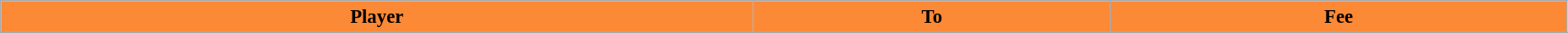<table class="wikitable" style="text-align:left; font-size:95%;width:98%;">
<tr>
<th style="background:#FC8936; color:black;">Player</th>
<th style="background:#FC8936; color:black;">To</th>
<th style="background:#FC8936; color:black;">Fee</th>
</tr>
<tr>
</tr>
</table>
